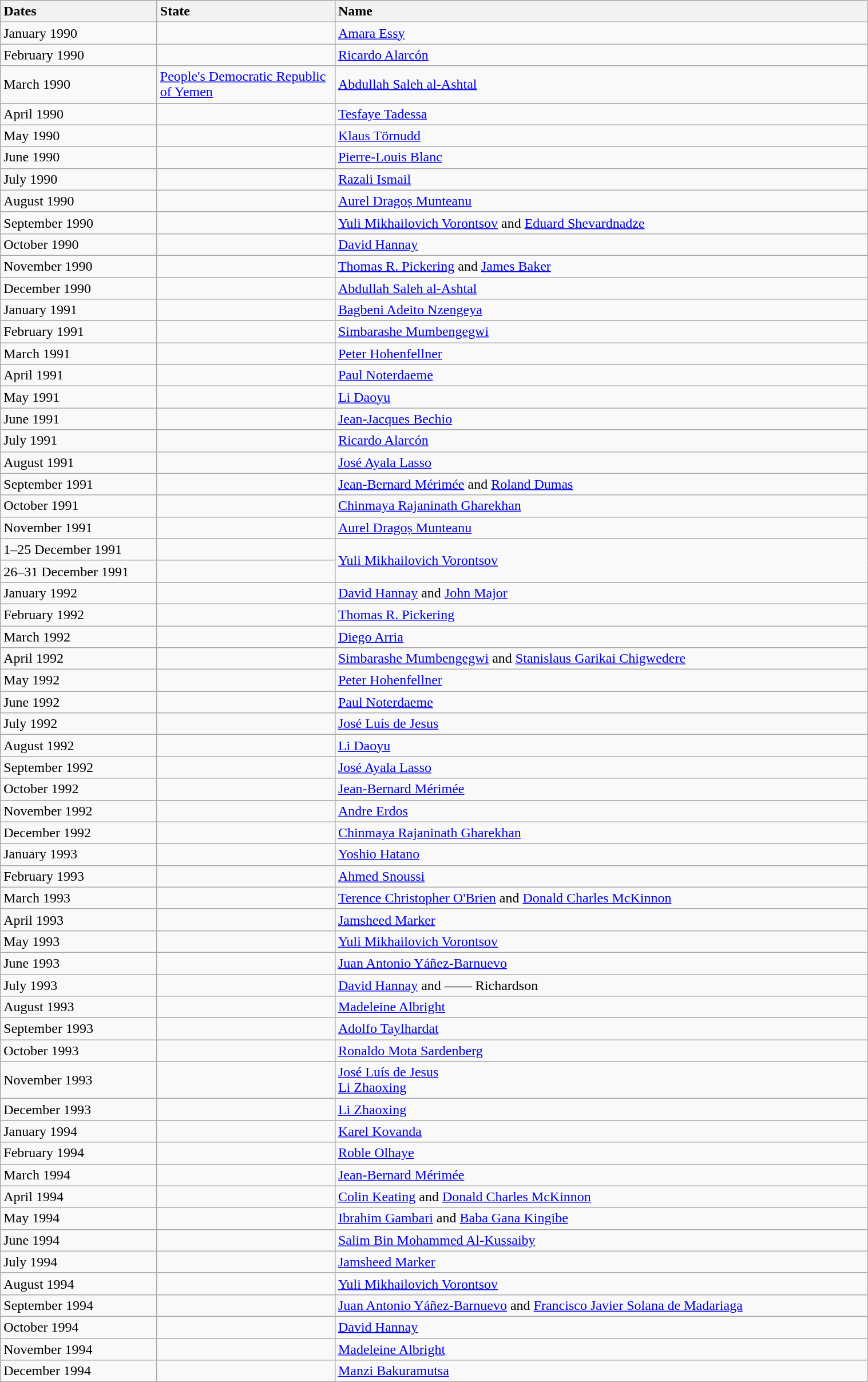<table class="wikitable" width="80%">
<tr>
<th style="text-align:left;width:175px">Dates</th>
<th style="text-align:left;width:200px">State</th>
<th style="text-align:left;">Name</th>
</tr>
<tr>
<td>January 1990</td>
<td></td>
<td><a href='#'>Amara Essy</a></td>
</tr>
<tr>
<td>February 1990</td>
<td></td>
<td><a href='#'>Ricardo Alarcón</a></td>
</tr>
<tr>
<td>March 1990</td>
<td> <a href='#'>People's Democratic Republic of Yemen</a></td>
<td><a href='#'>Abdullah Saleh al-Ashtal</a></td>
</tr>
<tr>
<td>April 1990</td>
<td></td>
<td><a href='#'>Tesfaye Tadessa</a></td>
</tr>
<tr>
<td>May 1990</td>
<td></td>
<td><a href='#'>Klaus Törnudd</a></td>
</tr>
<tr>
<td>June 1990</td>
<td></td>
<td><a href='#'>Pierre-Louis Blanc</a></td>
</tr>
<tr>
<td>July 1990</td>
<td></td>
<td><a href='#'>Razali Ismail</a></td>
</tr>
<tr>
<td>August 1990</td>
<td></td>
<td><a href='#'>Aurel Dragoș Munteanu</a></td>
</tr>
<tr>
<td>September 1990</td>
<td></td>
<td><a href='#'>Yuli Mikhailovich Vorontsov</a> and <a href='#'>Eduard Shevardnadze</a></td>
</tr>
<tr>
<td>October 1990</td>
<td></td>
<td><a href='#'>David Hannay</a></td>
</tr>
<tr>
<td>November 1990</td>
<td></td>
<td><a href='#'>Thomas R. Pickering</a> and <a href='#'>James Baker</a></td>
</tr>
<tr>
<td>December 1990</td>
<td></td>
<td><a href='#'>Abdullah Saleh al-Ashtal</a></td>
</tr>
<tr>
<td>January 1991</td>
<td></td>
<td><a href='#'>Bagbeni Adeito Nzengeya</a></td>
</tr>
<tr>
<td>February 1991</td>
<td></td>
<td><a href='#'>Simbarashe Mumbengegwi</a></td>
</tr>
<tr>
<td>March 1991</td>
<td></td>
<td><a href='#'>Peter Hohenfellner</a></td>
</tr>
<tr>
<td>April 1991</td>
<td></td>
<td><a href='#'>Paul Noterdaeme</a></td>
</tr>
<tr>
<td>May 1991</td>
<td></td>
<td><a href='#'>Li Daoyu</a></td>
</tr>
<tr>
<td>June 1991</td>
<td></td>
<td><a href='#'>Jean-Jacques Bechio</a></td>
</tr>
<tr>
<td>July 1991</td>
<td></td>
<td><a href='#'>Ricardo Alarcón</a></td>
</tr>
<tr>
<td>August 1991</td>
<td></td>
<td><a href='#'>José Ayala Lasso</a></td>
</tr>
<tr>
<td>September 1991</td>
<td></td>
<td><a href='#'>Jean-Bernard Mérimée</a> and <a href='#'>Roland Dumas</a></td>
</tr>
<tr>
<td>October 1991</td>
<td></td>
<td><a href='#'>Chinmaya Rajaninath Gharekhan</a></td>
</tr>
<tr>
<td>November 1991</td>
<td></td>
<td><a href='#'>Aurel Dragoș Munteanu</a></td>
</tr>
<tr>
<td>1–25 December 1991</td>
<td></td>
<td rowspan="2"><a href='#'>Yuli Mikhailovich Vorontsov</a></td>
</tr>
<tr>
<td>26–31 December 1991</td>
<td></td>
</tr>
<tr>
<td>January 1992</td>
<td></td>
<td><a href='#'>David Hannay</a> and <a href='#'>John Major</a></td>
</tr>
<tr>
<td>February 1992</td>
<td></td>
<td><a href='#'>Thomas R. Pickering</a></td>
</tr>
<tr>
<td>March 1992</td>
<td></td>
<td><a href='#'>Diego Arria</a></td>
</tr>
<tr>
<td>April 1992</td>
<td></td>
<td><a href='#'>Simbarashe Mumbengegwi</a> and <a href='#'>Stanislaus Garikai Chigwedere</a></td>
</tr>
<tr>
<td>May 1992</td>
<td></td>
<td><a href='#'>Peter Hohenfellner</a></td>
</tr>
<tr>
<td>June 1992</td>
<td></td>
<td><a href='#'>Paul Noterdaeme</a></td>
</tr>
<tr>
<td>July 1992</td>
<td></td>
<td><a href='#'>José Luís de Jesus</a></td>
</tr>
<tr>
<td>August 1992</td>
<td></td>
<td><a href='#'>Li Daoyu</a></td>
</tr>
<tr>
<td>September 1992</td>
<td></td>
<td><a href='#'>José Ayala Lasso</a></td>
</tr>
<tr>
<td>October 1992</td>
<td></td>
<td><a href='#'>Jean-Bernard Mérimée</a></td>
</tr>
<tr>
<td>November 1992</td>
<td></td>
<td><a href='#'>Andre Erdos</a></td>
</tr>
<tr>
<td>December 1992</td>
<td></td>
<td><a href='#'>Chinmaya Rajaninath Gharekhan</a></td>
</tr>
<tr>
<td>January 1993</td>
<td></td>
<td><a href='#'>Yoshio Hatano</a></td>
</tr>
<tr>
<td>February 1993</td>
<td></td>
<td><a href='#'>Ahmed Snoussi</a></td>
</tr>
<tr>
<td>March 1993</td>
<td></td>
<td><a href='#'>Terence Christopher O'Brien</a> and <a href='#'>Donald Charles McKinnon</a></td>
</tr>
<tr>
<td>April 1993</td>
<td></td>
<td><a href='#'>Jamsheed Marker</a></td>
</tr>
<tr>
<td>May 1993</td>
<td></td>
<td><a href='#'>Yuli Mikhailovich Vorontsov</a></td>
</tr>
<tr>
<td>June 1993</td>
<td></td>
<td><a href='#'>Juan Antonio Yáñez-Barnuevo</a></td>
</tr>
<tr>
<td>July 1993</td>
<td></td>
<td><a href='#'>David Hannay</a> and —— Richardson</td>
</tr>
<tr>
<td>August 1993</td>
<td></td>
<td><a href='#'>Madeleine Albright</a></td>
</tr>
<tr>
<td>September 1993</td>
<td></td>
<td><a href='#'>Adolfo Taylhardat</a></td>
</tr>
<tr>
<td>October 1993</td>
<td></td>
<td><a href='#'>Ronaldo Mota Sardenberg</a></td>
</tr>
<tr>
<td>November 1993</td>
<td><br></td>
<td><a href='#'>José Luís de Jesus</a><br><a href='#'>Li Zhaoxing</a></td>
</tr>
<tr>
<td>December 1993</td>
<td></td>
<td><a href='#'>Li Zhaoxing</a></td>
</tr>
<tr>
<td>January 1994</td>
<td></td>
<td><a href='#'>Karel Kovanda</a></td>
</tr>
<tr>
<td>February 1994</td>
<td></td>
<td><a href='#'>Roble Olhaye</a></td>
</tr>
<tr>
<td>March 1994</td>
<td></td>
<td><a href='#'>Jean-Bernard Mérimée</a></td>
</tr>
<tr>
<td>April 1994</td>
<td></td>
<td><a href='#'>Colin Keating</a> and <a href='#'>Donald Charles McKinnon</a></td>
</tr>
<tr>
<td>May 1994</td>
<td></td>
<td><a href='#'>Ibrahim Gambari</a> and <a href='#'>Baba Gana Kingibe</a></td>
</tr>
<tr>
<td>June 1994</td>
<td></td>
<td><a href='#'>Salim Bin Mohammed Al-Kussaiby</a></td>
</tr>
<tr>
<td>July 1994</td>
<td></td>
<td><a href='#'>Jamsheed Marker</a></td>
</tr>
<tr>
<td>August 1994</td>
<td></td>
<td><a href='#'>Yuli Mikhailovich Vorontsov</a></td>
</tr>
<tr>
<td>September 1994</td>
<td></td>
<td><a href='#'>Juan Antonio Yáñez-Barnuevo</a> and <a href='#'>Francisco Javier Solana de Madariaga</a></td>
</tr>
<tr>
<td>October 1994</td>
<td></td>
<td><a href='#'>David Hannay</a></td>
</tr>
<tr>
<td>November 1994</td>
<td></td>
<td><a href='#'>Madeleine Albright</a></td>
</tr>
<tr>
<td>December 1994</td>
<td></td>
<td><a href='#'>Manzi Bakuramutsa</a></td>
</tr>
</table>
